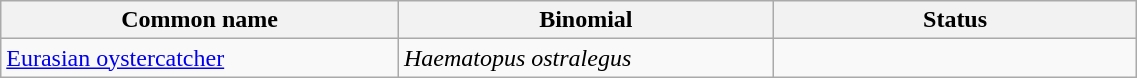<table width=60% class="wikitable">
<tr>
<th width=35%>Common name</th>
<th width=33%>Binomial</th>
<th width=32%>Status</th>
</tr>
<tr>
<td><a href='#'>Eurasian oystercatcher</a></td>
<td><em>Haematopus ostralegus</em></td>
<td></td>
</tr>
</table>
